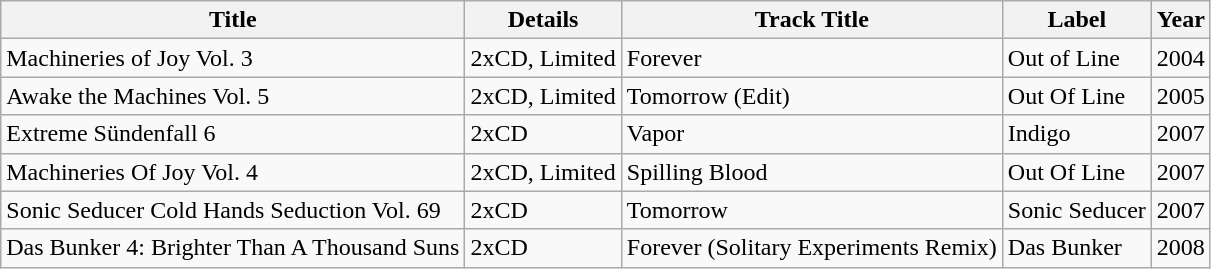<table class="wikitable">
<tr>
<th>Title</th>
<th>Details</th>
<th>Track Title</th>
<th>Label</th>
<th>Year</th>
</tr>
<tr>
<td>Machineries of Joy Vol. 3</td>
<td>2xCD, Limited</td>
<td>Forever</td>
<td>Out of Line</td>
<td>2004</td>
</tr>
<tr>
<td>Awake the Machines Vol. 5</td>
<td>2xCD, Limited</td>
<td>Tomorrow (Edit)</td>
<td>Out Of Line</td>
<td>2005</td>
</tr>
<tr>
<td>Extreme Sündenfall 6</td>
<td>2xCD</td>
<td>Vapor</td>
<td>Indigo</td>
<td>2007</td>
</tr>
<tr>
<td>Machineries Of Joy Vol. 4</td>
<td>2xCD, Limited</td>
<td>Spilling Blood</td>
<td>Out Of Line</td>
<td>2007</td>
</tr>
<tr>
<td>Sonic Seducer Cold Hands Seduction Vol. 69</td>
<td>2xCD</td>
<td>Tomorrow</td>
<td>Sonic Seducer</td>
<td>2007</td>
</tr>
<tr>
<td>Das Bunker 4: Brighter Than A Thousand Suns</td>
<td>2xCD</td>
<td>Forever (Solitary Experiments Remix)</td>
<td>Das Bunker</td>
<td>2008</td>
</tr>
</table>
